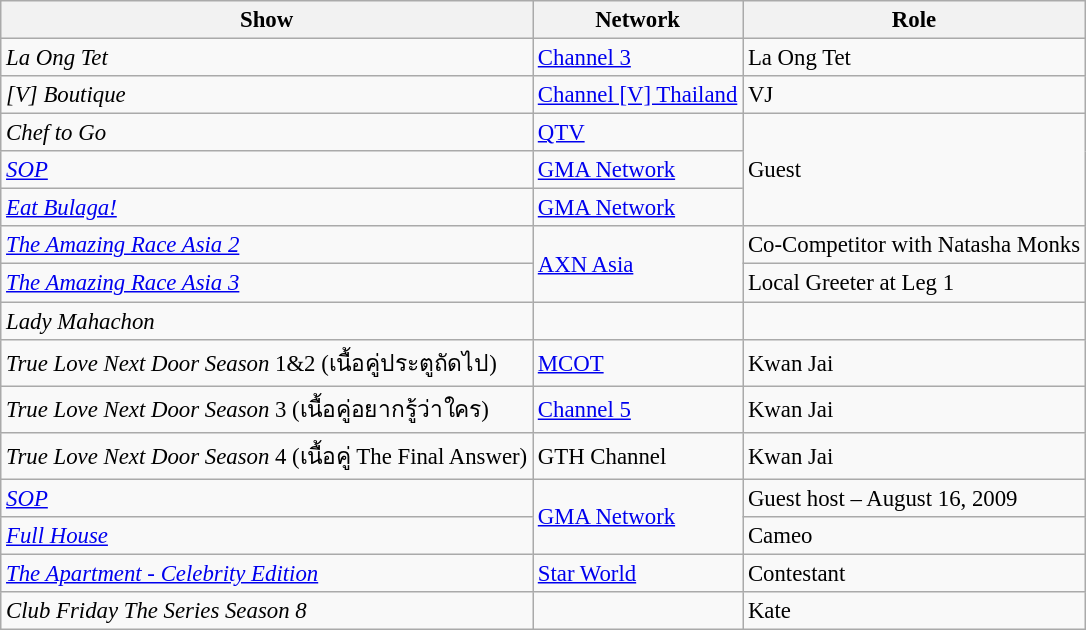<table class="wikitable" style="font-size: 95%;">
<tr>
<th>Show</th>
<th>Network</th>
<th>Role</th>
</tr>
<tr>
<td><em>La Ong Tet</em></td>
<td><a href='#'>Channel 3</a></td>
<td>La Ong Tet</td>
</tr>
<tr>
<td><em>[V] Boutique</em></td>
<td><a href='#'> Channel [V] Thailand</a></td>
<td>VJ</td>
</tr>
<tr>
<td><em>Chef to Go</em></td>
<td><a href='#'>QTV</a></td>
<td rowspan="3">Guest</td>
</tr>
<tr>
<td><em><a href='#'>SOP</a></em></td>
<td><a href='#'>GMA Network</a></td>
</tr>
<tr>
<td><em><a href='#'>Eat Bulaga!</a></em></td>
<td><a href='#'>GMA Network</a></td>
</tr>
<tr>
<td><em> <a href='#'>The Amazing Race Asia 2</a></em></td>
<td rowspan="2"><a href='#'>AXN Asia</a></td>
<td>Co-Competitor with Natasha Monks</td>
</tr>
<tr>
<td><em> <a href='#'>The Amazing Race Asia 3</a></em></td>
<td>Local Greeter at Leg 1</td>
</tr>
<tr>
<td><em>Lady Mahachon</em></td>
<td></td>
<td></td>
</tr>
<tr>
<td><em>True Love Next Door Season</em> 1&2 (เนื้อคู่ประตูถัดไป)</td>
<td><a href='#'>MCOT</a></td>
<td>Kwan Jai</td>
</tr>
<tr>
<td><em>True Love Next Door Season</em> 3 (เนื้อคู่อยากรู้ว่าใคร)</td>
<td><a href='#'>Channel 5</a></td>
<td>Kwan Jai</td>
</tr>
<tr>
<td><em>True Love Next Door Season</em> 4 (เนื้อคู่ The Final Answer)</td>
<td>GTH Channel</td>
<td>Kwan Jai</td>
</tr>
<tr>
<td><em><a href='#'>SOP</a></em></td>
<td rowspan="2"><a href='#'>GMA Network</a></td>
<td>Guest host – August 16, 2009</td>
</tr>
<tr>
<td><em><a href='#'>Full House</a></em></td>
<td>Cameo</td>
</tr>
<tr>
<td><em><a href='#'>The Apartment - Celebrity Edition</a></em></td>
<td><a href='#'>Star World</a></td>
<td>Contestant</td>
</tr>
<tr>
<td><em>Club Friday The Series Season 8</em></td>
<td></td>
<td>Kate</td>
</tr>
</table>
